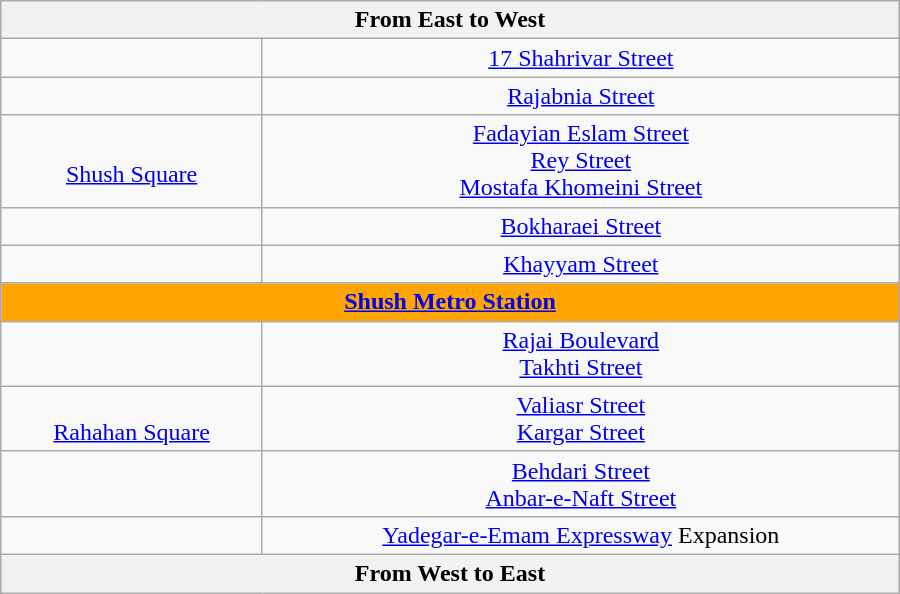<table class="wikitable" style="text-align:center" width="600px">
<tr>
<th text-align="center" colspan="3"> From East to West </th>
</tr>
<tr>
<td></td>
<td> <a href='#'>17 Shahrivar Street</a></td>
</tr>
<tr>
<td></td>
<td> <a href='#'>Rajabnia Street</a></td>
</tr>
<tr>
<td><br><a href='#'>Shush Square</a></td>
<td> <a href='#'>Fadayian Eslam Street</a><br> <a href='#'>Rey Street</a><br> <a href='#'>Mostafa Khomeini Street</a></td>
</tr>
<tr>
<td></td>
<td> <a href='#'>Bokharaei Street</a></td>
</tr>
<tr>
<td></td>
<td> <a href='#'>Khayyam Street</a></td>
</tr>
<tr>
<td text-align="center" colspan="3" style="background: orange; color: white;"> <strong><a href='#'>Shush Metro Station</a></strong></td>
</tr>
<tr>
<td></td>
<td> <a href='#'>Rajai Boulevard</a><br> <a href='#'>Takhti Street</a></td>
</tr>
<tr>
<td><br><a href='#'>Rahahan Square</a></td>
<td> <a href='#'>Valiasr Street</a><br> <a href='#'>Kargar Street</a></td>
</tr>
<tr>
<td></td>
<td> <a href='#'>Behdari Street</a><br> <a href='#'>Anbar-e-Naft Street</a></td>
</tr>
<tr>
<td></td>
<td> <a href='#'>Yadegar-e-Emam Expressway</a> Expansion</td>
</tr>
<tr>
<th text-align="center" colspan="3"> From West to East </th>
</tr>
</table>
